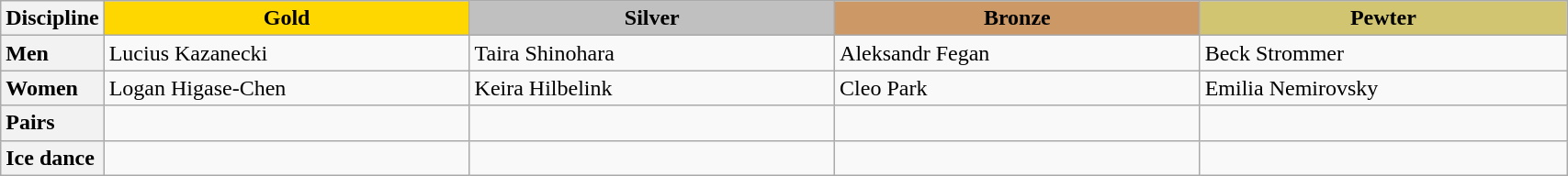<table class="wikitable unsortable" style="text-align:left; width:90%">
<tr>
<th scope="col">Discipline</th>
<td scope="col" style="text-align:center; width:25%; background:gold"><strong>Gold</strong></td>
<td scope="col" style="text-align:center; width:25%; background:silver"><strong>Silver</strong></td>
<td scope="col" style="text-align:center; width:25%; background:#c96"><strong>Bronze</strong></td>
<td scope="col" style="text-align:center; width:25%; background:#d1c571"><strong>Pewter</strong></td>
</tr>
<tr>
<th scope="row" style="text-align:left">Men</th>
<td>Lucius Kazanecki</td>
<td>Taira Shinohara</td>
<td>Aleksandr Fegan</td>
<td>Beck Strommer</td>
</tr>
<tr>
<th scope="row" style="text-align:left">Women</th>
<td>Logan Higase-Chen</td>
<td>Keira Hilbelink</td>
<td>Cleo Park</td>
<td>Emilia Nemirovsky</td>
</tr>
<tr>
<th scope="row" style="text-align:left">Pairs</th>
<td></td>
<td></td>
<td></td>
<td></td>
</tr>
<tr>
<th scope="row" style="text-align:left">Ice dance</th>
<td></td>
<td></td>
<td></td>
<td></td>
</tr>
</table>
